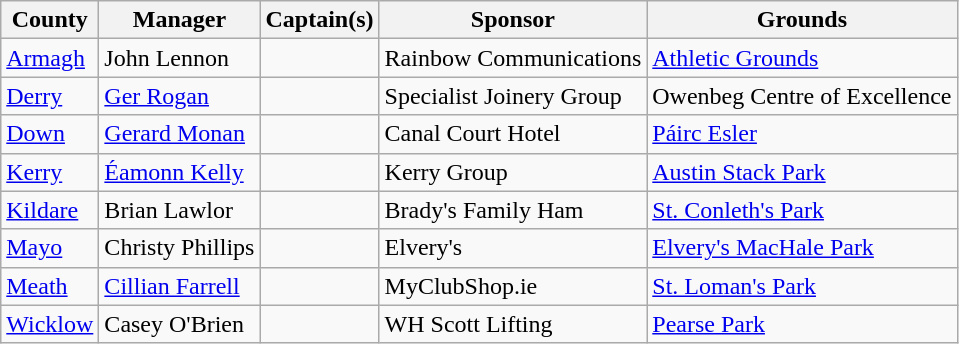<table class="wikitable sortable" style="text-align: left;">
<tr>
<th>County</th>
<th>Manager</th>
<th>Captain(s)</th>
<th>Sponsor</th>
<th>Grounds</th>
</tr>
<tr>
<td><a href='#'>Armagh</a></td>
<td>John Lennon</td>
<td></td>
<td>Rainbow Communications</td>
<td><a href='#'>Athletic Grounds</a></td>
</tr>
<tr>
<td><a href='#'>Derry</a></td>
<td><a href='#'>Ger Rogan</a></td>
<td></td>
<td>Specialist Joinery Group</td>
<td>Owenbeg Centre of Excellence</td>
</tr>
<tr>
<td><a href='#'>Down</a></td>
<td><a href='#'>Gerard Monan</a></td>
<td></td>
<td>Canal Court Hotel</td>
<td><a href='#'>Páirc Esler</a></td>
</tr>
<tr>
<td><a href='#'>Kerry</a></td>
<td><a href='#'>Éamonn Kelly</a></td>
<td></td>
<td>Kerry Group</td>
<td><a href='#'>Austin Stack Park</a></td>
</tr>
<tr>
<td><a href='#'>Kildare</a></td>
<td>Brian Lawlor</td>
<td></td>
<td>Brady's Family Ham</td>
<td><a href='#'>St. Conleth's Park</a></td>
</tr>
<tr>
<td><a href='#'>Mayo</a></td>
<td>Christy Phillips</td>
<td></td>
<td>Elvery's</td>
<td><a href='#'>Elvery's MacHale Park</a></td>
</tr>
<tr>
<td><a href='#'>Meath</a></td>
<td><a href='#'>Cillian Farrell</a></td>
<td></td>
<td>MyClubShop.ie</td>
<td><a href='#'>St. Loman's Park</a></td>
</tr>
<tr>
<td><a href='#'>Wicklow</a></td>
<td>Casey O'Brien</td>
<td></td>
<td>WH Scott Lifting</td>
<td><a href='#'>Pearse Park</a></td>
</tr>
</table>
